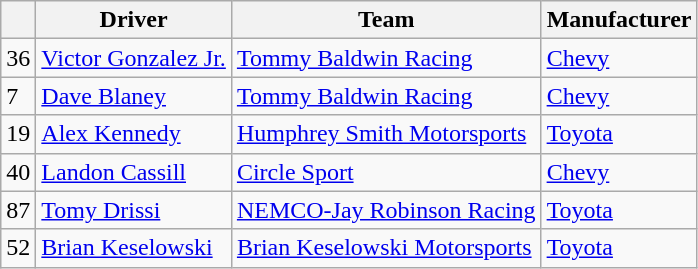<table class="wikitable sortable">
<tr>
<th></th>
<th>Driver</th>
<th>Team</th>
<th>Manufacturer</th>
</tr>
<tr>
<td>36</td>
<td><a href='#'>Victor Gonzalez Jr.</a></td>
<td><a href='#'>Tommy Baldwin Racing</a></td>
<td><a href='#'>Chevy</a></td>
</tr>
<tr>
<td>7</td>
<td><a href='#'>Dave Blaney</a></td>
<td><a href='#'>Tommy Baldwin Racing</a></td>
<td><a href='#'>Chevy</a></td>
</tr>
<tr>
<td>19</td>
<td><a href='#'>Alex Kennedy</a></td>
<td><a href='#'>Humphrey Smith Motorsports</a></td>
<td><a href='#'>Toyota</a></td>
</tr>
<tr>
<td>40</td>
<td><a href='#'>Landon Cassill</a></td>
<td><a href='#'>Circle Sport</a></td>
<td><a href='#'>Chevy</a></td>
</tr>
<tr>
<td>87</td>
<td><a href='#'>Tomy Drissi</a></td>
<td><a href='#'>NEMCO-Jay Robinson Racing</a></td>
<td><a href='#'>Toyota</a></td>
</tr>
<tr>
<td>52</td>
<td><a href='#'>Brian Keselowski</a></td>
<td><a href='#'>Brian Keselowski Motorsports</a></td>
<td><a href='#'>Toyota</a></td>
</tr>
</table>
